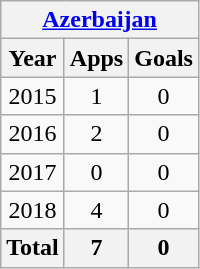<table class="wikitable" style="text-align:center">
<tr>
<th colspan=3><a href='#'>Azerbaijan</a></th>
</tr>
<tr>
<th>Year</th>
<th>Apps</th>
<th>Goals</th>
</tr>
<tr>
<td>2015</td>
<td>1</td>
<td>0</td>
</tr>
<tr>
<td>2016</td>
<td>2</td>
<td>0</td>
</tr>
<tr>
<td>2017</td>
<td>0</td>
<td>0</td>
</tr>
<tr>
<td>2018</td>
<td>4</td>
<td>0</td>
</tr>
<tr>
<th>Total</th>
<th>7</th>
<th>0</th>
</tr>
</table>
